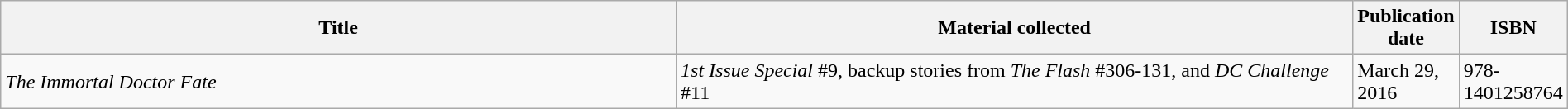<table class="wikitable" style="width:100%;">
<tr>
<th width="50%">Title</th>
<th width="50%">Material collected</th>
<th width=60%>Publication date</th>
<th width=60%>ISBN</th>
</tr>
<tr>
<td><em>The Immortal Doctor Fate</em></td>
<td><em>1st Issue Special</em> #9, backup stories from <em>The Flash</em> #306-131, and <em>DC Challenge</em> #11</td>
<td>March 29, 2016</td>
<td>978-1401258764</td>
</tr>
</table>
